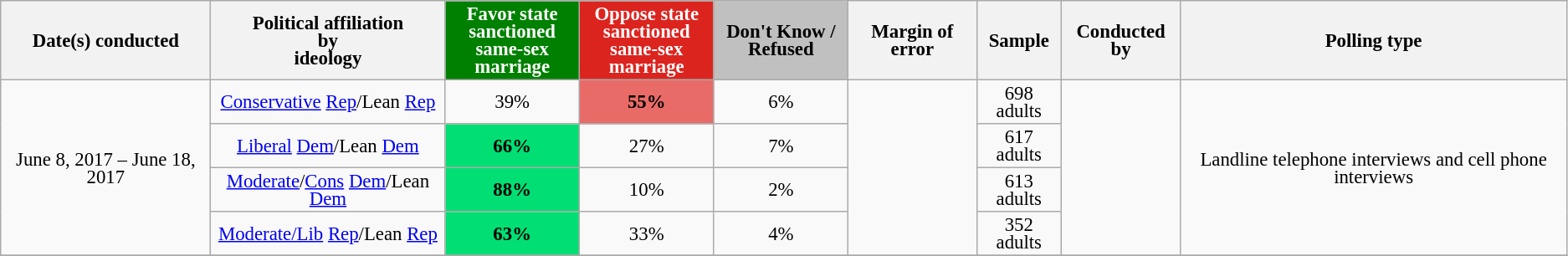<table class="wikitable sortable" style="text-align:center;font-size:95%;line-height:14px">
<tr>
<th>Date(s) conducted</th>
<th>Political affiliation<br>by<br>ideology</th>
<th data-sort- type="number" style="background:green; color:white; width:100px;">Favor state sanctioned same-sex marriage</th>
<th data-sort- type="number" style="background:#dc241f; color:white; width:100px;">Oppose state sanctioned same-sex marriage</th>
<th data-sort- type="number" style="background:silver; width:100px;">Don't Know / Refused</th>
<th data-sort-type="number">Margin of error</th>
<th data-sort-type="number">Sample</th>
<th>Conducted by</th>
<th>Polling type</th>
</tr>
<tr>
<td rowspan=4 colspan=1 align="center">June 8, 2017 – June 18, 2017</td>
<td><a href='#'>Conservative</a> <a href='#'>Rep</a>/Lean <a href='#'>Rep</a></td>
<td>39%</td>
<td style="background: rgb(233, 107, 103);"><strong>55%</strong></td>
<td>6%</td>
<td rowspan=4 colspan=1 align="center"></td>
<td>698 adults</td>
<td rowspan=4 colspan=1 align="center"></td>
<td rowspan=4 colspan=1 align="center">Landline telephone interviews and cell phone interviews</td>
</tr>
<tr>
<td><a href='#'>Liberal</a> <a href='#'>Dem</a>/Lean <a href='#'>Dem</a></td>
<td style="background: rgb(1, 223, 116);"><strong>66%</strong></td>
<td>27%</td>
<td>7%</td>
<td>617 adults</td>
</tr>
<tr>
<td><a href='#'>Moderate</a>/<a href='#'>Cons</a> <a href='#'>Dem</a>/Lean <a href='#'>Dem</a></td>
<td style="background: rgb(1, 223, 116);"><strong>88%</strong></td>
<td>10%</td>
<td>2%</td>
<td>613 adults</td>
</tr>
<tr>
<td><a href='#'>Moderate/Lib</a> <a href='#'>Rep</a>/Lean <a href='#'>Rep</a></td>
<td style="background: rgb(1, 223, 116);"><strong>63%</strong></td>
<td>33%</td>
<td>4%</td>
<td>352 adults</td>
</tr>
<tr>
</tr>
</table>
